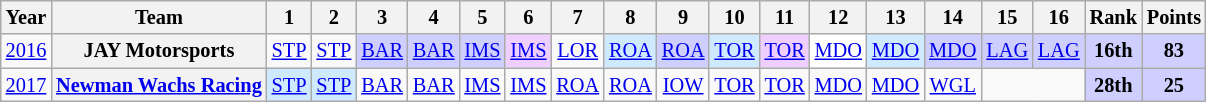<table class="wikitable" style="text-align:center; font-size:85%">
<tr>
<th>Year</th>
<th>Team</th>
<th>1</th>
<th>2</th>
<th>3</th>
<th>4</th>
<th>5</th>
<th>6</th>
<th>7</th>
<th>8</th>
<th>9</th>
<th>10</th>
<th>11</th>
<th>12</th>
<th>13</th>
<th>14</th>
<th>15</th>
<th>16</th>
<th>Rank</th>
<th>Points</th>
</tr>
<tr>
<td><a href='#'>2016</a></td>
<th nowrap>JAY Motorsports</th>
<td><a href='#'>STP</a></td>
<td><a href='#'>STP</a></td>
<td style="background:#CFCFFF;"><a href='#'>BAR</a><br></td>
<td style="background:#CFCFFF;"><a href='#'>BAR</a><br></td>
<td style="background:#CFCFFF;"><a href='#'>IMS</a><br></td>
<td style="background:#EFCFFF;"><a href='#'>IMS</a><br></td>
<td><a href='#'>LOR</a></td>
<td style="background:#CFEAFF;"><a href='#'>ROA</a><br></td>
<td style="background:#CFCFFF;"><a href='#'>ROA</a><br></td>
<td style="background:#CFEAFF;"><a href='#'>TOR</a><br></td>
<td style="background:#EFCFFF;"><a href='#'>TOR</a><br></td>
<td style="background:#FFFFFF;"><a href='#'>MDO</a><br></td>
<td style="background:#CFEAFF;"><a href='#'>MDO</a><br></td>
<td style="background:#CFCFFF;"><a href='#'>MDO</a><br></td>
<td style="background:#CFCFFF;"><a href='#'>LAG</a><br></td>
<td style="background:#CFCFFF;"><a href='#'>LAG</a><br></td>
<th style="background:#CFCFFF;">16th</th>
<th style="background:#CFCFFF;">83</th>
</tr>
<tr>
<td><a href='#'>2017</a></td>
<th nowrap><a href='#'>Newman Wachs Racing</a></th>
<td style="background:#CFEAFF;"><a href='#'>STP</a><br></td>
<td style="background:#CFEAFF;"><a href='#'>STP</a><br></td>
<td><a href='#'>BAR</a></td>
<td><a href='#'>BAR</a></td>
<td><a href='#'>IMS</a></td>
<td><a href='#'>IMS</a></td>
<td><a href='#'>ROA</a></td>
<td><a href='#'>ROA</a></td>
<td><a href='#'>IOW</a></td>
<td><a href='#'>TOR</a></td>
<td><a href='#'>TOR</a></td>
<td><a href='#'>MDO</a></td>
<td><a href='#'>MDO</a></td>
<td><a href='#'>WGL</a></td>
<td colspan=2></td>
<th style="background:#CFCFFF;">28th</th>
<th style="background:#CFCFFF;">25</th>
</tr>
</table>
